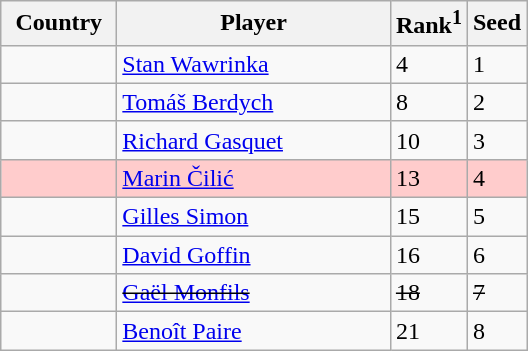<table class="sortable wikitable">
<tr>
<th width="70">Country</th>
<th width="175">Player</th>
<th>Rank<sup>1</sup></th>
<th>Seed</th>
</tr>
<tr>
<td></td>
<td><a href='#'>Stan Wawrinka</a></td>
<td>4</td>
<td>1</td>
</tr>
<tr>
<td></td>
<td><a href='#'>Tomáš Berdych</a></td>
<td>8</td>
<td>2</td>
</tr>
<tr>
<td></td>
<td><a href='#'>Richard Gasquet</a></td>
<td>10</td>
<td>3</td>
</tr>
<tr style="background:#fcc;">
<td></td>
<td><a href='#'>Marin Čilić</a></td>
<td>13</td>
<td>4</td>
</tr>
<tr>
<td></td>
<td><a href='#'>Gilles Simon</a></td>
<td>15</td>
<td>5</td>
</tr>
<tr>
<td></td>
<td><a href='#'>David Goffin</a></td>
<td>16</td>
<td>6</td>
</tr>
<tr>
<td><s></s></td>
<td><s><a href='#'>Gaël Monfils</a></s></td>
<td><s>18</s></td>
<td><s>7</s></td>
</tr>
<tr>
<td></td>
<td><a href='#'>Benoît Paire</a></td>
<td>21</td>
<td>8</td>
</tr>
</table>
